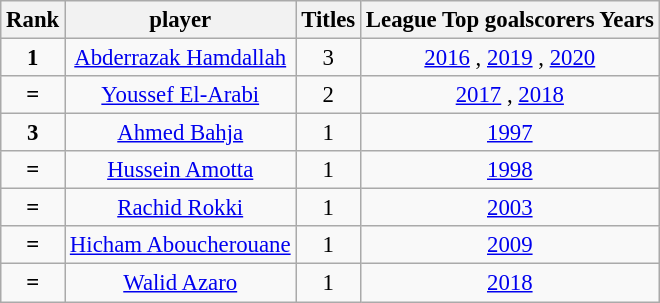<table class="wikitable plainrowheaders sortable" style="text-align:center;font-size:95%">
<tr>
<th>Rank</th>
<th>player</th>
<th>Titles</th>
<th>League Top goalscorers Years</th>
</tr>
<tr>
<td style="font-weight:bold;">1</td>
<td><a href='#'>Abderrazak Hamdallah</a></td>
<td>3</td>
<td> <a href='#'>2016</a> ,  <a href='#'>2019</a> , <a href='#'>2020</a> </td>
</tr>
<tr>
<td style="font-weight:bold;">=</td>
<td><a href='#'>Youssef El-Arabi</a></td>
<td>2</td>
<td> <a href='#'>2017</a> , <a href='#'>2018</a> </td>
</tr>
<tr>
<td style="font-weight:bold;">3</td>
<td><a href='#'>Ahmed Bahja</a></td>
<td>1</td>
<td> <a href='#'>1997</a> </td>
</tr>
<tr>
<td style="font-weight:bold;">=</td>
<td><a href='#'>Hussein Amotta</a></td>
<td>1</td>
<td> <a href='#'>1998</a> </td>
</tr>
<tr>
<td style="font-weight:bold;">=</td>
<td><a href='#'>Rachid Rokki</a></td>
<td>1</td>
<td> <a href='#'>2003</a> </td>
</tr>
<tr>
<td style="font-weight:bold;">=</td>
<td><a href='#'>Hicham Aboucherouane</a></td>
<td>1</td>
<td> <a href='#'>2009</a> </td>
</tr>
<tr>
<td style="font-weight:bold;">=</td>
<td><a href='#'>Walid Azaro</a></td>
<td>1</td>
<td> <a href='#'>2018</a> </td>
</tr>
</table>
